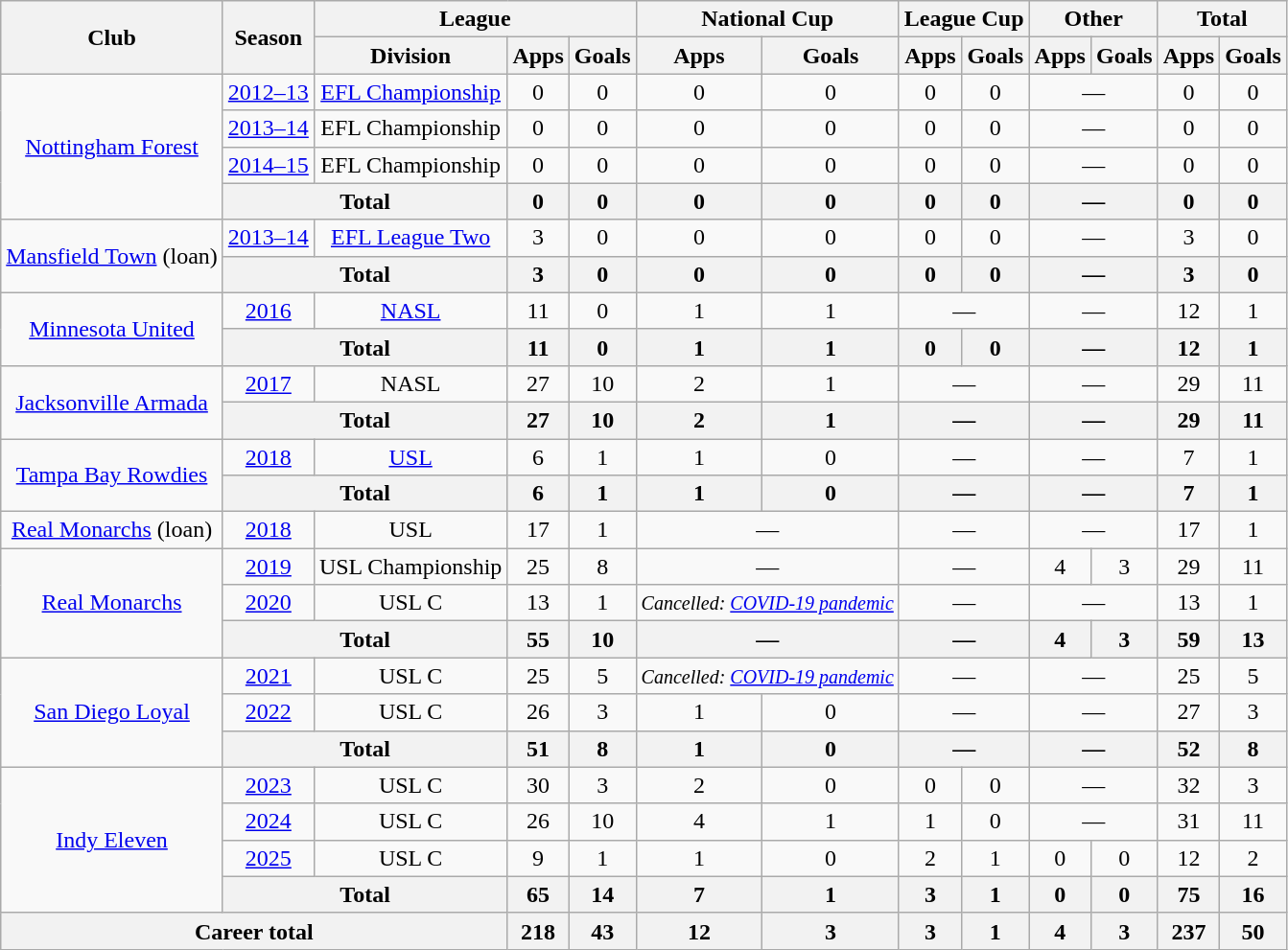<table class="wikitable" style="text-align: center">
<tr>
<th rowspan="2">Club</th>
<th rowspan="2">Season</th>
<th colspan="3">League</th>
<th colspan="2">National Cup</th>
<th colspan="2">League Cup</th>
<th colspan="2">Other</th>
<th colspan="2">Total</th>
</tr>
<tr>
<th>Division</th>
<th>Apps</th>
<th>Goals</th>
<th>Apps</th>
<th>Goals</th>
<th>Apps</th>
<th>Goals</th>
<th>Apps</th>
<th>Goals</th>
<th>Apps</th>
<th>Goals</th>
</tr>
<tr>
<td rowspan="4"><a href='#'>Nottingham Forest</a></td>
<td><a href='#'>2012–13</a></td>
<td><a href='#'>EFL Championship</a></td>
<td>0</td>
<td>0</td>
<td>0</td>
<td>0</td>
<td>0</td>
<td>0</td>
<td colspan="2">—</td>
<td>0</td>
<td>0</td>
</tr>
<tr>
<td><a href='#'>2013–14</a></td>
<td>EFL Championship</td>
<td>0</td>
<td>0</td>
<td>0</td>
<td>0</td>
<td>0</td>
<td>0</td>
<td colspan="2">—</td>
<td>0</td>
<td>0</td>
</tr>
<tr>
<td><a href='#'>2014–15</a></td>
<td>EFL Championship</td>
<td>0</td>
<td>0</td>
<td>0</td>
<td>0</td>
<td>0</td>
<td>0</td>
<td colspan="2">—</td>
<td>0</td>
<td>0</td>
</tr>
<tr>
<th colspan="2">Total</th>
<th>0</th>
<th>0</th>
<th>0</th>
<th>0</th>
<th>0</th>
<th>0</th>
<th colspan="2">—</th>
<th>0</th>
<th>0</th>
</tr>
<tr>
<td rowspan="2"><a href='#'>Mansfield Town</a> (loan)</td>
<td><a href='#'>2013–14</a></td>
<td><a href='#'>EFL League Two</a></td>
<td>3</td>
<td>0</td>
<td>0</td>
<td>0</td>
<td>0</td>
<td>0</td>
<td colspan="2">—</td>
<td>3</td>
<td>0</td>
</tr>
<tr>
<th colspan="2">Total</th>
<th>3</th>
<th>0</th>
<th>0</th>
<th>0</th>
<th>0</th>
<th>0</th>
<th colspan="2">—</th>
<th>3</th>
<th>0</th>
</tr>
<tr>
<td rowspan="2"><a href='#'>Minnesota United</a></td>
<td><a href='#'>2016</a></td>
<td><a href='#'>NASL</a></td>
<td>11</td>
<td>0</td>
<td>1</td>
<td>1</td>
<td colspan="2">—</td>
<td colspan="2">—</td>
<td>12</td>
<td>1</td>
</tr>
<tr>
<th colspan="2">Total</th>
<th>11</th>
<th>0</th>
<th>1</th>
<th>1</th>
<th>0</th>
<th>0</th>
<th colspan="2">—</th>
<th>12</th>
<th>1</th>
</tr>
<tr>
<td rowspan="2"><a href='#'>Jacksonville Armada</a></td>
<td><a href='#'>2017</a></td>
<td>NASL</td>
<td>27</td>
<td>10</td>
<td>2</td>
<td>1</td>
<td colspan="2">—</td>
<td colspan="2">—</td>
<td>29</td>
<td>11</td>
</tr>
<tr>
<th colspan="2">Total</th>
<th>27</th>
<th>10</th>
<th>2</th>
<th>1</th>
<th colspan="2">—</th>
<th colspan="2">—</th>
<th>29</th>
<th>11</th>
</tr>
<tr>
<td rowspan="2"><a href='#'>Tampa Bay Rowdies</a></td>
<td><a href='#'>2018</a></td>
<td><a href='#'>USL</a></td>
<td>6</td>
<td>1</td>
<td>1</td>
<td>0</td>
<td colspan="2">—</td>
<td colspan="2">—</td>
<td>7</td>
<td>1</td>
</tr>
<tr>
<th colspan="2">Total</th>
<th>6</th>
<th>1</th>
<th>1</th>
<th>0</th>
<th colspan="2">—</th>
<th colspan="2">—</th>
<th>7</th>
<th>1</th>
</tr>
<tr>
<td><a href='#'>Real Monarchs</a> (loan)</td>
<td><a href='#'>2018</a></td>
<td>USL</td>
<td>17</td>
<td>1</td>
<td colspan="2">—</td>
<td colspan="2">—</td>
<td colspan="2">—</td>
<td>17</td>
<td>1</td>
</tr>
<tr>
<td rowspan="3"><a href='#'>Real Monarchs</a></td>
<td><a href='#'>2019</a></td>
<td>USL Championship</td>
<td>25</td>
<td>8</td>
<td colspan="2">—</td>
<td colspan="2">—</td>
<td>4</td>
<td>3</td>
<td>29</td>
<td>11</td>
</tr>
<tr>
<td><a href='#'>2020</a></td>
<td>USL C</td>
<td>13</td>
<td>1</td>
<td colspan="2"><em><small>Cancelled: <a href='#'>COVID-19 pandemic</a></small></em></td>
<td colspan="2">—</td>
<td colspan="2">—</td>
<td>13</td>
<td>1</td>
</tr>
<tr>
<th colspan="2">Total</th>
<th>55</th>
<th>10</th>
<th colspan="2">—</th>
<th colspan="2">—</th>
<th>4</th>
<th>3</th>
<th>59</th>
<th>13</th>
</tr>
<tr>
<td rowspan="3"><a href='#'>San Diego Loyal</a></td>
<td><a href='#'>2021</a></td>
<td>USL C</td>
<td>25</td>
<td>5</td>
<td colspan="2"><em><small>Cancelled: <a href='#'>COVID-19 pandemic</a></small></em></td>
<td colspan="2">—</td>
<td colspan="2">—</td>
<td>25</td>
<td>5</td>
</tr>
<tr>
<td><a href='#'>2022</a></td>
<td>USL C</td>
<td>26</td>
<td>3</td>
<td>1</td>
<td>0</td>
<td colspan="2">—</td>
<td colspan="2">—</td>
<td>27</td>
<td>3</td>
</tr>
<tr>
<th colspan="2">Total</th>
<th>51</th>
<th>8</th>
<th>1</th>
<th>0</th>
<th colspan="2">—</th>
<th colspan="2">—</th>
<th>52</th>
<th>8</th>
</tr>
<tr>
<td rowspan="4"><a href='#'>Indy Eleven</a></td>
<td><a href='#'>2023</a></td>
<td>USL C</td>
<td>30</td>
<td>3</td>
<td>2</td>
<td>0</td>
<td>0</td>
<td>0</td>
<td colspan="2">—</td>
<td>32</td>
<td>3</td>
</tr>
<tr>
<td><a href='#'>2024</a></td>
<td>USL C</td>
<td>26</td>
<td>10</td>
<td>4</td>
<td>1</td>
<td>1</td>
<td>0</td>
<td colspan="2">—</td>
<td>31</td>
<td>11</td>
</tr>
<tr>
<td><a href='#'>2025</a></td>
<td>USL C</td>
<td>9</td>
<td>1</td>
<td>1</td>
<td>0</td>
<td>2</td>
<td>1</td>
<td>0</td>
<td>0</td>
<td>12</td>
<td>2</td>
</tr>
<tr>
<th colspan="2">Total</th>
<th>65</th>
<th>14</th>
<th>7</th>
<th>1</th>
<th>3</th>
<th>1</th>
<th>0</th>
<th>0</th>
<th>75</th>
<th>16</th>
</tr>
<tr>
<th colspan="3">Career total</th>
<th>218</th>
<th>43</th>
<th>12</th>
<th>3</th>
<th>3</th>
<th>1</th>
<th>4</th>
<th>3</th>
<th>237</th>
<th>50</th>
</tr>
</table>
